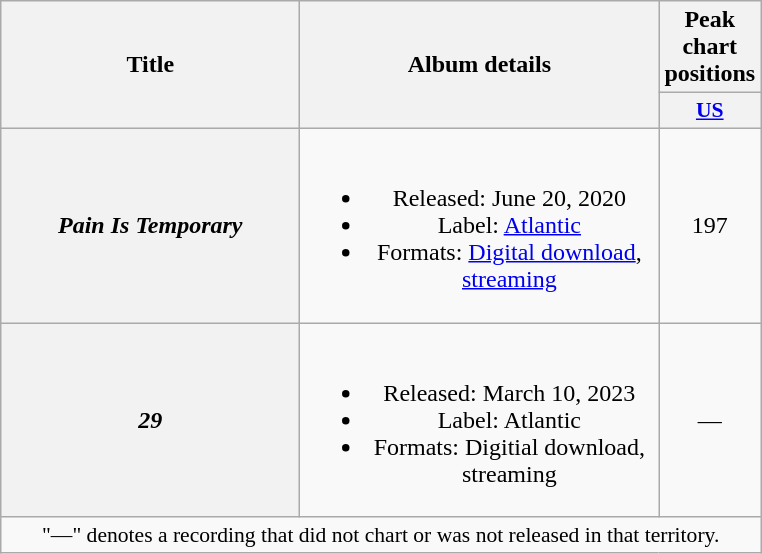<table class="wikitable plainrowheaders" style="text-align:center;">
<tr>
<th scope="col" rowspan="2" style="width:12em;">Title</th>
<th scope="col" rowspan="2" style="width:14.5em;">Album details</th>
<th scope="col" colspan="10">Peak chart positions</th>
</tr>
<tr>
<th scope="col" style="width:3em;font-size:90%;"><a href='#'>US</a></th>
</tr>
<tr>
<th scope="row"><em>Pain Is Temporary</em></th>
<td><br><ul><li>Released: June 20, 2020</li><li>Label: <a href='#'>Atlantic</a></li><li>Formats: <a href='#'>Digital download</a>, <a href='#'>streaming</a></li></ul></td>
<td>197</td>
</tr>
<tr>
<th scope="row"><em>29</em></th>
<td><br><ul><li>Released: March 10, 2023</li><li>Label: Atlantic</li><li>Formats: Digitial download, streaming</li></ul></td>
<td>—</td>
</tr>
<tr>
<td colspan="4" style="font-size:90%">"—" denotes a recording that did not chart or was not released in that territory.</td>
</tr>
</table>
